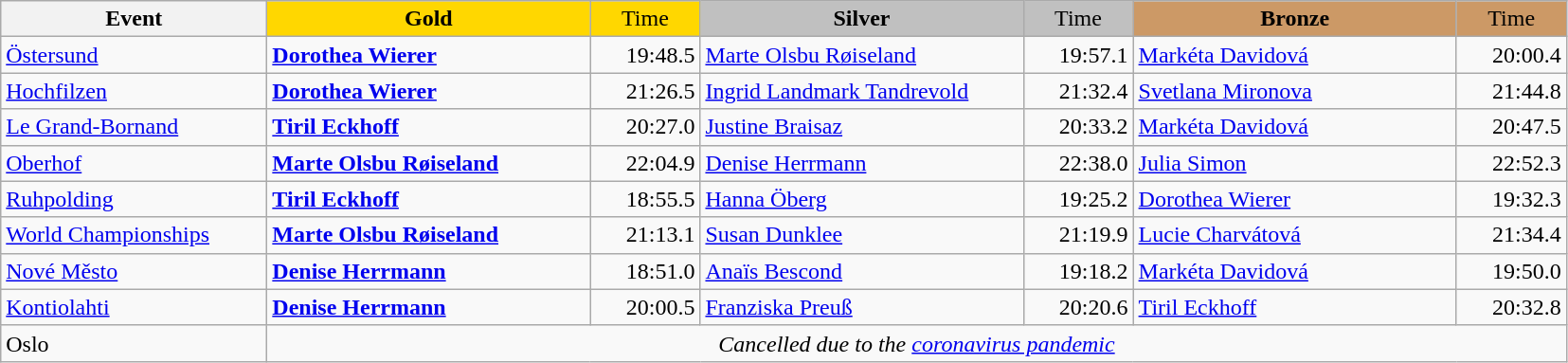<table class="wikitable">
<tr>
<th width="180">Event</th>
<th width="220" style="background:gold">Gold</th>
<th width="70" style="background:gold;font-weight:normal">Time</th>
<th width="220" style="background:silver">Silver</th>
<th width="70" style="background:silver;font-weight:normal">Time</th>
<th width="220" style="background:#CC9966">Bronze</th>
<th width="70" style="background:#CC9966;font-weight:normal">Time</th>
</tr>
<tr>
<td><a href='#'>Östersund</a><br></td>
<td><strong><a href='#'>Dorothea Wierer</a></strong><br></td>
<td align="right">19:48.5 <br> </td>
<td><a href='#'>Marte Olsbu Røiseland</a><br></td>
<td align="right">19:57.1 <br> </td>
<td><a href='#'>Markéta Davidová</a><br></td>
<td align="right">20:00.4 <br> </td>
</tr>
<tr>
<td><a href='#'>Hochfilzen</a><br></td>
<td><strong><a href='#'>Dorothea Wierer</a></strong><br></td>
<td align="right">21:26.5 <br> </td>
<td><a href='#'>Ingrid Landmark Tandrevold</a><br></td>
<td align="right">21:32.4 <br> </td>
<td><a href='#'>Svetlana Mironova</a><br></td>
<td align="right">21:44.8 <br> </td>
</tr>
<tr>
<td><a href='#'>Le Grand-Bornand</a><br></td>
<td><strong><a href='#'>Tiril Eckhoff</a></strong><br></td>
<td align="right">20:27.0 <br> </td>
<td><a href='#'>Justine Braisaz</a><br></td>
<td align="right">20:33.2 <br> </td>
<td><a href='#'>Markéta Davidová</a><br></td>
<td align="right">20:47.5 <br> </td>
</tr>
<tr>
<td><a href='#'>Oberhof</a><br></td>
<td><strong><a href='#'>Marte Olsbu Røiseland</a></strong><br></td>
<td align="right">22:04.9 <br> </td>
<td><a href='#'>Denise Herrmann</a><br></td>
<td align="right">22:38.0 <br> </td>
<td><a href='#'>Julia Simon</a><br></td>
<td align="right">22:52.3 <br> </td>
</tr>
<tr>
<td><a href='#'>Ruhpolding</a><br></td>
<td><strong><a href='#'>Tiril Eckhoff</a></strong><br></td>
<td align="right">18:55.5 <br> </td>
<td><a href='#'>Hanna Öberg</a><br></td>
<td align="right">19:25.2 <br> </td>
<td><a href='#'>Dorothea Wierer</a><br></td>
<td align="right">19:32.3 <br> </td>
</tr>
<tr>
<td><a href='#'>World Championships</a><br></td>
<td><strong><a href='#'>Marte Olsbu Røiseland</a></strong><br></td>
<td align="right">21:13.1 <br> </td>
<td><a href='#'>Susan Dunklee</a><br></td>
<td align="right">21:19.9 <br> </td>
<td><a href='#'>Lucie Charvátová</a><br></td>
<td align="right">21:34.4 <br> </td>
</tr>
<tr>
<td><a href='#'>Nové Město</a><br></td>
<td><strong><a href='#'>Denise Herrmann</a></strong><br></td>
<td align="right">18:51.0 <br> </td>
<td><a href='#'>Anaïs Bescond</a><br></td>
<td align="right">19:18.2 <br> </td>
<td><a href='#'>Markéta Davidová</a><br></td>
<td align="right">19:50.0 <br> </td>
</tr>
<tr>
<td><a href='#'>Kontiolahti</a><br></td>
<td><strong><a href='#'>Denise Herrmann</a></strong><br></td>
<td align="right">20:00.5 <br> </td>
<td><a href='#'>Franziska Preuß</a><br></td>
<td align="right">20:20.6 <br> </td>
<td><a href='#'>Tiril Eckhoff</a><br></td>
<td align="right">20:32.8 <br> </td>
</tr>
<tr>
<td>Oslo</td>
<td colspan="6" align="middle"><em>Cancelled due to the <a href='#'>coronavirus pandemic</a></em></td>
</tr>
</table>
